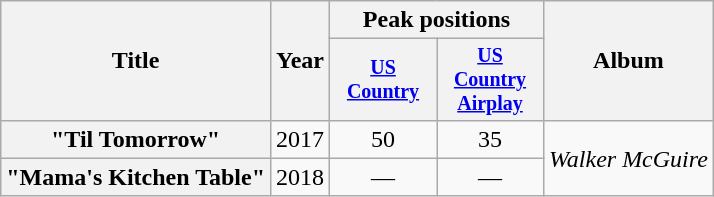<table class="wikitable plainrowheaders" style="text-align:center;">
<tr>
<th scope="col" rowspan="2">Title</th>
<th scope="col" rowspan="2">Year</th>
<th colspan="2">Peak positions</th>
<th scope="col" rowspan="2">Album</th>
</tr>
<tr style="font-size:smaller;">
<th width="65"><a href='#'>US Country</a></th>
<th width="65"><a href='#'>US Country Airplay</a></th>
</tr>
<tr>
<th scope="row">"Til Tomorrow"</th>
<td>2017</td>
<td>50</td>
<td>35</td>
<td rowspan=2><em>Walker McGuire</em></td>
</tr>
<tr>
<th scope="row">"Mama's Kitchen Table"</th>
<td>2018</td>
<td>—</td>
<td>—</td>
</tr>
</table>
